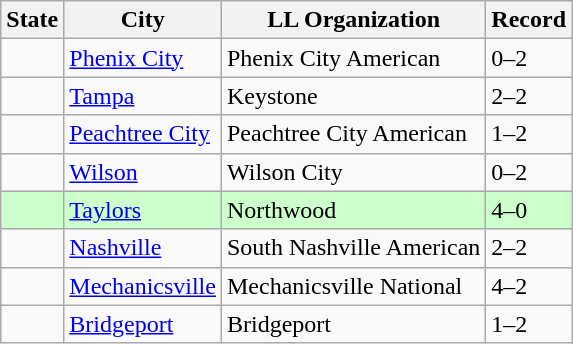<table class="wikitable">
<tr>
<th>State</th>
<th>City</th>
<th>LL Organization</th>
<th>Record</th>
</tr>
<tr>
<td><strong></strong></td>
<td><a href='#'>Phenix City</a></td>
<td>Phenix City American</td>
<td>0–2</td>
</tr>
<tr>
<td><strong></strong></td>
<td><a href='#'>Tampa</a></td>
<td>Keystone</td>
<td>2–2</td>
</tr>
<tr>
<td><strong></strong></td>
<td><a href='#'>Peachtree City</a></td>
<td>Peachtree City American</td>
<td>1–2</td>
</tr>
<tr>
<td><strong></strong></td>
<td><a href='#'>Wilson</a></td>
<td>Wilson City</td>
<td>0–2</td>
</tr>
<tr bgcolor=ccffcc>
<td><strong></strong></td>
<td><a href='#'>Taylors</a></td>
<td>Northwood</td>
<td>4–0</td>
</tr>
<tr>
<td><strong></strong></td>
<td><a href='#'>Nashville</a></td>
<td>South Nashville American</td>
<td>2–2</td>
</tr>
<tr>
<td><strong></strong></td>
<td><a href='#'>Mechanicsville</a></td>
<td>Mechanicsville National</td>
<td>4–2</td>
</tr>
<tr>
<td><strong></strong></td>
<td><a href='#'>Bridgeport</a></td>
<td>Bridgeport</td>
<td>1–2</td>
</tr>
</table>
